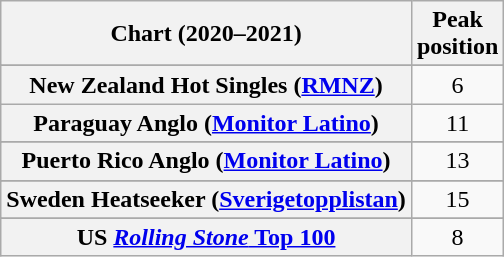<table class="wikitable sortable plainrowheaders" style="text-align:center">
<tr>
<th scope="col">Chart (2020–2021)</th>
<th scope="col">Peak<br>position</th>
</tr>
<tr>
</tr>
<tr>
</tr>
<tr>
</tr>
<tr>
</tr>
<tr>
</tr>
<tr>
</tr>
<tr>
</tr>
<tr>
</tr>
<tr>
</tr>
<tr>
</tr>
<tr>
</tr>
<tr>
</tr>
<tr>
<th scope="row">New Zealand Hot Singles (<a href='#'>RMNZ</a>)</th>
<td>6</td>
</tr>
<tr>
<th scope="row">Paraguay Anglo (<a href='#'>Monitor Latino</a>)</th>
<td>11</td>
</tr>
<tr>
</tr>
<tr>
<th scope="row">Puerto Rico Anglo (<a href='#'>Monitor Latino</a>)</th>
<td>13</td>
</tr>
<tr>
</tr>
<tr>
</tr>
<tr>
<th scope="row">Sweden Heatseeker (<a href='#'>Sverigetopplistan</a>)</th>
<td>15</td>
</tr>
<tr>
</tr>
<tr>
</tr>
<tr>
</tr>
<tr>
</tr>
<tr>
</tr>
<tr>
</tr>
<tr>
</tr>
<tr>
<th scope="row">US <a href='#'><em>Rolling Stone</em> Top 100</a></th>
<td>8</td>
</tr>
</table>
